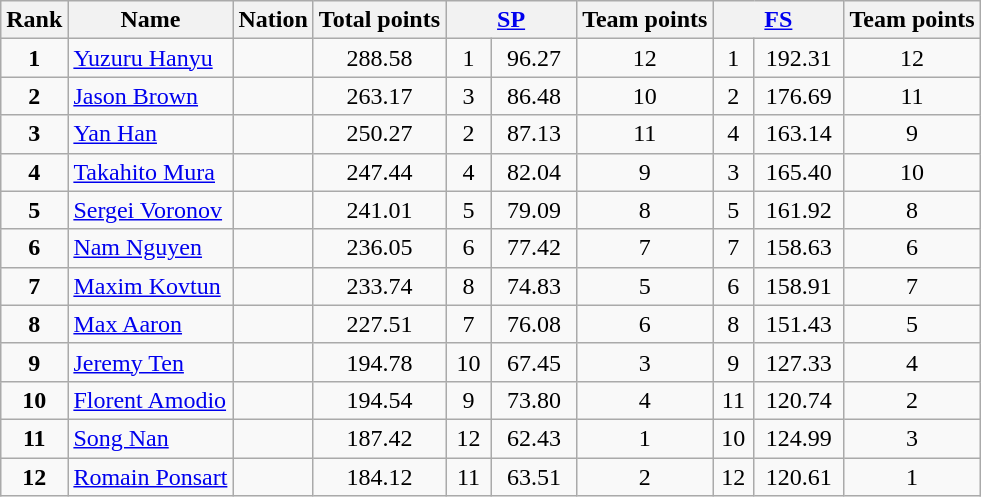<table class="wikitable sortable">
<tr>
<th>Rank</th>
<th>Name</th>
<th>Nation</th>
<th>Total points</th>
<th colspan="2" width="80px"><a href='#'>SP</a></th>
<th>Team points</th>
<th colspan="2" width="80px"><a href='#'>FS</a></th>
<th>Team points</th>
</tr>
<tr>
<td style="text-align: center;"><strong>1</strong></td>
<td><a href='#'>Yuzuru Hanyu</a></td>
<td></td>
<td style="text-align: center;">288.58</td>
<td style="text-align: center;">1</td>
<td style="text-align: center;">96.27</td>
<td style="text-align: center;">12</td>
<td style="text-align: center;">1</td>
<td style="text-align: center;">192.31</td>
<td style="text-align: center;">12</td>
</tr>
<tr>
<td style="text-align: center;"><strong>2</strong></td>
<td><a href='#'>Jason Brown</a></td>
<td></td>
<td style="text-align: center;">263.17</td>
<td style="text-align: center;">3</td>
<td style="text-align: center;">86.48</td>
<td style="text-align: center;">10</td>
<td style="text-align: center;">2</td>
<td style="text-align: center;">176.69</td>
<td style="text-align: center;">11</td>
</tr>
<tr>
<td style="text-align: center;"><strong>3</strong></td>
<td><a href='#'>Yan Han</a></td>
<td></td>
<td style="text-align: center;">250.27</td>
<td style="text-align: center;">2</td>
<td style="text-align: center;">87.13</td>
<td style="text-align: center;">11</td>
<td style="text-align: center;">4</td>
<td style="text-align: center;">163.14</td>
<td style="text-align: center;">9</td>
</tr>
<tr>
<td style="text-align: center;"><strong>4</strong></td>
<td><a href='#'>Takahito Mura</a></td>
<td></td>
<td style="text-align: center;">247.44</td>
<td style="text-align: center;">4</td>
<td style="text-align: center;">82.04</td>
<td style="text-align: center;">9</td>
<td style="text-align: center;">3</td>
<td style="text-align: center;">165.40</td>
<td style="text-align: center;">10</td>
</tr>
<tr>
<td style="text-align: center;"><strong>5</strong></td>
<td><a href='#'>Sergei Voronov</a></td>
<td></td>
<td style="text-align: center;">241.01</td>
<td style="text-align: center;">5</td>
<td style="text-align: center;">79.09</td>
<td style="text-align: center;">8</td>
<td style="text-align: center;">5</td>
<td style="text-align: center;">161.92</td>
<td style="text-align: center;">8</td>
</tr>
<tr>
<td style="text-align: center;"><strong>6</strong></td>
<td><a href='#'>Nam Nguyen</a></td>
<td></td>
<td style="text-align: center;">236.05</td>
<td style="text-align: center;">6</td>
<td style="text-align: center;">77.42</td>
<td style="text-align: center;">7</td>
<td style="text-align: center;">7</td>
<td style="text-align: center;">158.63</td>
<td style="text-align: center;">6</td>
</tr>
<tr>
<td style="text-align: center;"><strong>7</strong></td>
<td><a href='#'>Maxim Kovtun</a></td>
<td></td>
<td style="text-align: center;">233.74</td>
<td style="text-align: center;">8</td>
<td style="text-align: center;">74.83</td>
<td style="text-align: center;">5</td>
<td style="text-align: center;">6</td>
<td style="text-align: center;">158.91</td>
<td style="text-align: center;">7</td>
</tr>
<tr>
<td style="text-align: center;"><strong>8</strong></td>
<td><a href='#'>Max Aaron</a></td>
<td></td>
<td style="text-align: center;">227.51</td>
<td style="text-align: center;">7</td>
<td style="text-align: center;">76.08</td>
<td style="text-align: center;">6</td>
<td style="text-align: center;">8</td>
<td style="text-align: center;">151.43</td>
<td style="text-align: center;">5</td>
</tr>
<tr>
<td style="text-align: center;"><strong>9</strong></td>
<td><a href='#'>Jeremy Ten</a></td>
<td></td>
<td style="text-align: center;">194.78</td>
<td style="text-align: center;">10</td>
<td style="text-align: center;">67.45</td>
<td style="text-align: center;">3</td>
<td style="text-align: center;">9</td>
<td style="text-align: center;">127.33</td>
<td style="text-align: center;">4</td>
</tr>
<tr>
<td style="text-align: center;"><strong>10</strong></td>
<td><a href='#'>Florent Amodio</a></td>
<td></td>
<td style="text-align: center;">194.54</td>
<td style="text-align: center;">9</td>
<td style="text-align: center;">73.80</td>
<td style="text-align: center;">4</td>
<td style="text-align: center;">11</td>
<td style="text-align: center;">120.74</td>
<td style="text-align: center;">2</td>
</tr>
<tr>
<td style="text-align: center;"><strong>11</strong></td>
<td><a href='#'>Song Nan</a></td>
<td></td>
<td style="text-align: center;">187.42</td>
<td style="text-align: center;">12</td>
<td style="text-align: center;">62.43</td>
<td style="text-align: center;">1</td>
<td style="text-align: center;">10</td>
<td style="text-align: center;">124.99</td>
<td style="text-align: center;">3</td>
</tr>
<tr>
<td style="text-align: center;"><strong>12</strong></td>
<td><a href='#'>Romain Ponsart</a></td>
<td></td>
<td style="text-align: center;">184.12</td>
<td style="text-align: center;">11</td>
<td style="text-align: center;">63.51</td>
<td style="text-align: center;">2</td>
<td style="text-align: center;">12</td>
<td style="text-align: center;">120.61</td>
<td style="text-align: center;">1</td>
</tr>
</table>
